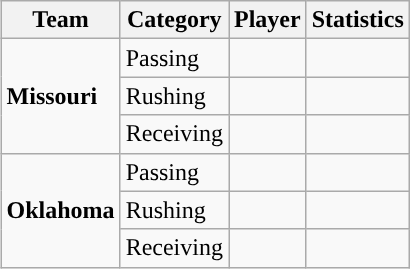<table class="wikitable" style="float: right;">
<tr>
<th>Team</th>
<th>Category</th>
<th>Player</th>
<th>Statistics</th>
</tr>
<tr>
<td rowspan=3><strong>Missouri </strong></td>
<td>Passing</td>
<td></td>
<td></td>
</tr>
<tr>
<td>Rushing</td>
<td></td>
<td></td>
</tr>
<tr>
<td>Receiving</td>
<td></td>
<td></td>
</tr>
<tr>
<td rowspan=3><strong>Oklahoma</strong></td>
<td>Passing</td>
<td></td>
<td></td>
</tr>
<tr>
<td>Rushing</td>
<td></td>
<td></td>
</tr>
<tr>
<td>Receiving</td>
<td></td>
<td></td>
</tr>
</table>
